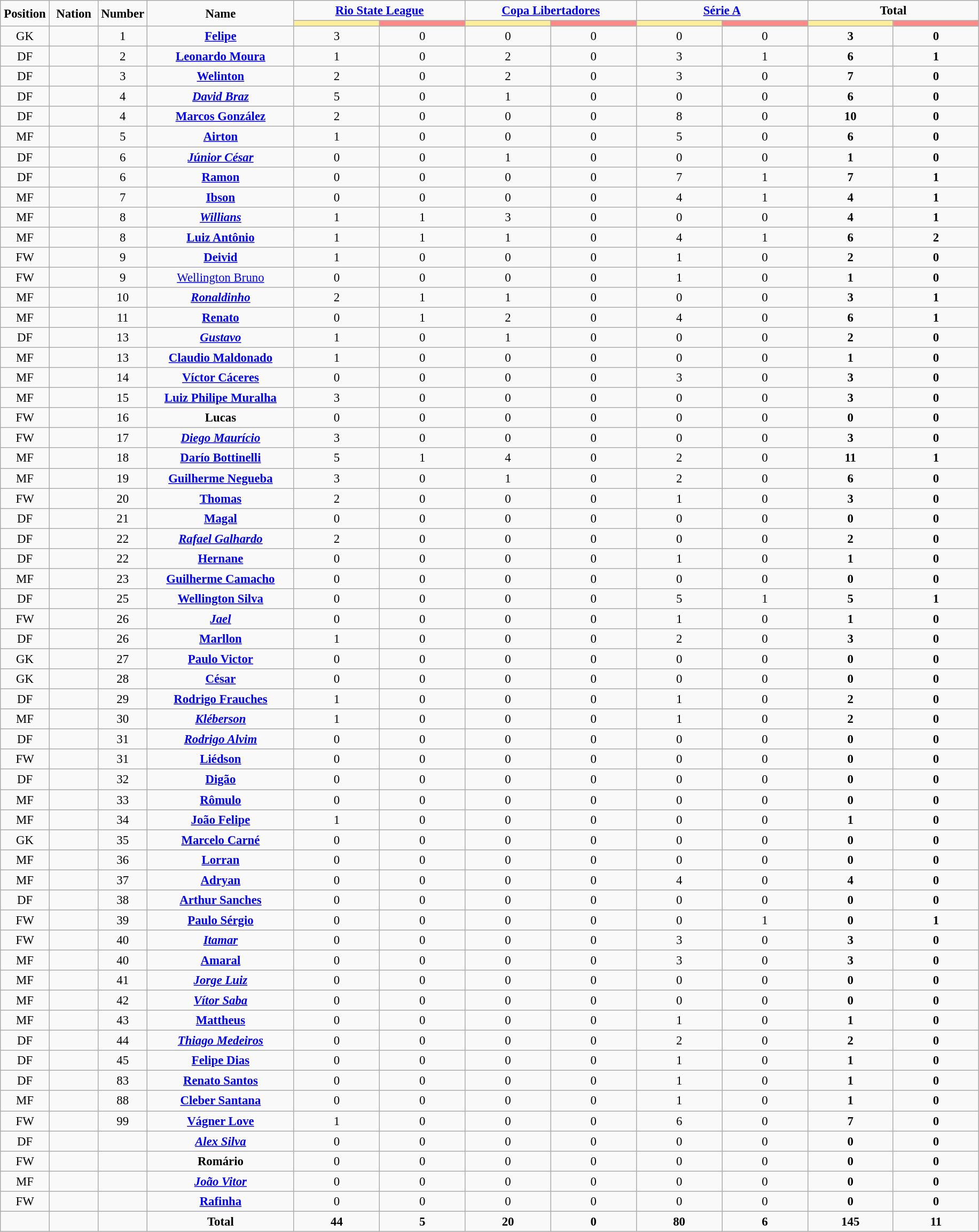<table class="wikitable" style="font-size: 95%; text-align: center;">
<tr>
<td rowspan="2"  style="width:5%; text-align:center;"><strong>Position</strong></td>
<td rowspan="2"  style="width:5%; text-align:center;"><strong>Nation</strong></td>
<td rowspan="2"  style="width:5%; text-align:center;"><strong>Number</strong></td>
<td rowspan="2"  style="width:15%; text-align:center;"><strong>Name</strong></td>
<td colspan="2" style="text-align:center;"><strong><a href='#'>Rio State League</a></strong></td>
<td colspan="2" style="text-align:center;"><strong><a href='#'>Copa Libertadores</a></strong></td>
<td colspan="2" style="text-align:center;"><strong><a href='#'>Série A</a></strong></td>
<td colspan="2" style="text-align:center;"><strong>Total</strong></td>
</tr>
<tr>
<th style="width:60px; background:#fe9;"></th>
<th style="width:60px; background:#ff8888;"></th>
<th style="width:60px; background:#fe9;"></th>
<th style="width:60px; background:#ff8888;"></th>
<th style="width:60px; background:#fe9;"></th>
<th style="width:60px; background:#ff8888;"></th>
<th style="width:60px; background:#fe9;"></th>
<th style="width:60px; background:#ff8888;"></th>
</tr>
<tr>
<td>GK</td>
<td></td>
<td>1</td>
<td><strong><a href='#'>Felipe</a></strong></td>
<td>3</td>
<td>0</td>
<td>0</td>
<td>0</td>
<td>0</td>
<td>0</td>
<td><strong>3</strong></td>
<td><strong>0</strong></td>
</tr>
<tr>
<td>DF</td>
<td></td>
<td>2</td>
<td><strong><a href='#'>Leonardo Moura</a></strong></td>
<td>1</td>
<td>0</td>
<td>2</td>
<td>0</td>
<td>3</td>
<td>1</td>
<td><strong>6</strong></td>
<td><strong>1</strong></td>
</tr>
<tr>
<td>DF</td>
<td></td>
<td>3</td>
<td><strong><a href='#'>Welinton</a></strong></td>
<td>2</td>
<td>0</td>
<td>2</td>
<td>0</td>
<td>3</td>
<td>0</td>
<td><strong>7</strong></td>
<td><strong>0</strong></td>
</tr>
<tr>
<td>DF</td>
<td></td>
<td>4</td>
<td><strong><em><a href='#'>David Braz</a></em></strong></td>
<td>5</td>
<td>0</td>
<td>1</td>
<td>0</td>
<td>0</td>
<td>0</td>
<td><strong>6</strong></td>
<td><strong>0</strong></td>
</tr>
<tr>
<td>DF</td>
<td></td>
<td>4</td>
<td><strong><a href='#'>Marcos González</a></strong></td>
<td>2</td>
<td>0</td>
<td>0</td>
<td>0</td>
<td>8</td>
<td>0</td>
<td><strong>10</strong></td>
<td><strong>0</strong></td>
</tr>
<tr>
<td>MF</td>
<td></td>
<td>5</td>
<td><strong><a href='#'>Airton</a></strong></td>
<td>1</td>
<td>0</td>
<td>0</td>
<td>0</td>
<td>5</td>
<td>0</td>
<td><strong>6</strong></td>
<td><strong>0</strong></td>
</tr>
<tr>
<td>DF</td>
<td></td>
<td>6</td>
<td><strong><em><a href='#'>Júnior César</a></em></strong></td>
<td>0</td>
<td>0</td>
<td>1</td>
<td>0</td>
<td>0</td>
<td>0</td>
<td><strong>1</strong></td>
<td><strong>0</strong></td>
</tr>
<tr>
<td>DF</td>
<td></td>
<td>6</td>
<td><strong><a href='#'>Ramon</a></strong></td>
<td>0</td>
<td>0</td>
<td>0</td>
<td>0</td>
<td>7</td>
<td>1</td>
<td><strong>7</strong></td>
<td><strong>1</strong></td>
</tr>
<tr>
<td>MF</td>
<td></td>
<td>7</td>
<td><strong><a href='#'>Ibson</a></strong></td>
<td>0</td>
<td>0</td>
<td>0</td>
<td>0</td>
<td>4</td>
<td>1</td>
<td><strong>4</strong></td>
<td><strong>1</strong></td>
</tr>
<tr>
<td>MF</td>
<td></td>
<td>8</td>
<td><strong><em><a href='#'>Willians</a></em></strong></td>
<td>1</td>
<td>1</td>
<td>3</td>
<td>0</td>
<td>0</td>
<td>0</td>
<td><strong>4</strong></td>
<td><strong>1</strong></td>
</tr>
<tr>
<td>MF</td>
<td></td>
<td>8</td>
<td><strong><a href='#'>Luiz Antônio</a></strong></td>
<td>1</td>
<td>1</td>
<td>1</td>
<td>0</td>
<td>4</td>
<td>1</td>
<td><strong>6</strong></td>
<td><strong>2</strong></td>
</tr>
<tr>
<td>FW</td>
<td></td>
<td>9</td>
<td><strong><a href='#'>Deivid</a></strong></td>
<td>1</td>
<td>0</td>
<td>0</td>
<td>0</td>
<td>1</td>
<td>0</td>
<td><strong>2</strong></td>
<td><strong>0</strong></td>
</tr>
<tr>
<td>FW</td>
<td></td>
<td>9</td>
<td><a href='#'>Wellington Bruno</a></td>
<td>0</td>
<td>0</td>
<td>0</td>
<td>0</td>
<td>1</td>
<td>0</td>
<td><strong>1</strong></td>
<td><strong>0</strong></td>
</tr>
<tr>
<td>MF</td>
<td></td>
<td>10</td>
<td><strong><em><a href='#'>Ronaldinho</a></em></strong></td>
<td>2</td>
<td>1</td>
<td>1</td>
<td>0</td>
<td>0</td>
<td>0</td>
<td><strong>3</strong></td>
<td><strong>1</strong></td>
</tr>
<tr>
<td>MF</td>
<td></td>
<td>11</td>
<td><strong><a href='#'>Renato</a></strong></td>
<td>0</td>
<td>1</td>
<td>2</td>
<td>0</td>
<td>4</td>
<td>0</td>
<td><strong>6</strong></td>
<td><strong>1</strong></td>
</tr>
<tr>
<td>DF</td>
<td></td>
<td>13</td>
<td><strong><em><a href='#'>Gustavo</a></em></strong></td>
<td>1</td>
<td>0</td>
<td>1</td>
<td>0</td>
<td>0</td>
<td>0</td>
<td><strong>2</strong></td>
<td><strong>0</strong></td>
</tr>
<tr>
<td>MF</td>
<td></td>
<td>13</td>
<td><strong><a href='#'>Claudio Maldonado</a></strong></td>
<td>1</td>
<td>0</td>
<td>0</td>
<td>0</td>
<td>0</td>
<td>0</td>
<td><strong>1</strong></td>
<td><strong>0</strong></td>
</tr>
<tr>
<td>MF</td>
<td></td>
<td>14</td>
<td><strong><a href='#'>Víctor Cáceres</a></strong></td>
<td>0</td>
<td>0</td>
<td>0</td>
<td>0</td>
<td>3</td>
<td>0</td>
<td><strong>3</strong></td>
<td><strong>0</strong></td>
</tr>
<tr>
<td>MF</td>
<td></td>
<td>15</td>
<td><strong><a href='#'>Luiz Philipe Muralha</a></strong></td>
<td>3</td>
<td>0</td>
<td>0</td>
<td>0</td>
<td>0</td>
<td>0</td>
<td><strong>3</strong></td>
<td><strong>0</strong></td>
</tr>
<tr>
<td>FW</td>
<td></td>
<td>16</td>
<td><strong>Lucas</strong></td>
<td>0</td>
<td>0</td>
<td>0</td>
<td>0</td>
<td>0</td>
<td>0</td>
<td><strong>0</strong></td>
<td><strong>0</strong></td>
</tr>
<tr>
<td>FW</td>
<td></td>
<td>17</td>
<td><strong><em><a href='#'>Diego Maurício</a></em></strong></td>
<td>3</td>
<td>0</td>
<td>0</td>
<td>0</td>
<td>0</td>
<td>0</td>
<td><strong>3</strong></td>
<td><strong>0</strong></td>
</tr>
<tr>
<td>MF</td>
<td></td>
<td>18</td>
<td><strong><a href='#'>Darío Bottinelli</a></strong></td>
<td>5</td>
<td>1</td>
<td>4</td>
<td>0</td>
<td>2</td>
<td>0</td>
<td><strong>11</strong></td>
<td><strong>1</strong></td>
</tr>
<tr>
<td>MF</td>
<td></td>
<td>19</td>
<td><strong><a href='#'>Guilherme Negueba</a></strong></td>
<td>3</td>
<td>0</td>
<td>1</td>
<td>0</td>
<td>2</td>
<td>0</td>
<td><strong>6</strong></td>
<td><strong>0</strong></td>
</tr>
<tr>
<td>FW</td>
<td></td>
<td>20</td>
<td><strong><a href='#'>Thomas</a></strong></td>
<td>2</td>
<td>0</td>
<td>0</td>
<td>0</td>
<td>1</td>
<td>0</td>
<td><strong>3</strong></td>
<td><strong>0</strong></td>
</tr>
<tr>
<td>DF</td>
<td></td>
<td>21</td>
<td><strong><a href='#'>Magal</a></strong></td>
<td>0</td>
<td>0</td>
<td>0</td>
<td>0</td>
<td>0</td>
<td>0</td>
<td><strong>0</strong></td>
<td><strong>0</strong></td>
</tr>
<tr>
<td>DF</td>
<td></td>
<td>22</td>
<td><strong><em><a href='#'>Rafael Galhardo</a></em></strong></td>
<td>2</td>
<td>0</td>
<td>0</td>
<td>0</td>
<td>0</td>
<td>0</td>
<td><strong>2</strong></td>
<td><strong>0</strong></td>
</tr>
<tr>
<td>DF</td>
<td></td>
<td>22</td>
<td><strong><a href='#'>Hernane</a></strong></td>
<td>0</td>
<td>0</td>
<td>0</td>
<td>0</td>
<td>1</td>
<td>0</td>
<td><strong>1</strong></td>
<td><strong>0</strong></td>
</tr>
<tr>
<td>MF</td>
<td></td>
<td>23</td>
<td><strong><a href='#'>Guilherme Camacho</a></strong></td>
<td>0</td>
<td>0</td>
<td>0</td>
<td>0</td>
<td>0</td>
<td>0</td>
<td><strong>0</strong></td>
<td><strong>0</strong></td>
</tr>
<tr>
<td>DF</td>
<td></td>
<td>25</td>
<td><strong><a href='#'>Wellington Silva</a></strong></td>
<td>0</td>
<td>0</td>
<td>0</td>
<td>0</td>
<td>5</td>
<td>1</td>
<td><strong>5</strong></td>
<td><strong>1</strong></td>
</tr>
<tr>
<td>FW</td>
<td></td>
<td>26</td>
<td><strong><em><a href='#'>Jael</a></em></strong></td>
<td>0</td>
<td>0</td>
<td>0</td>
<td>0</td>
<td>1</td>
<td>0</td>
<td><strong>1</strong></td>
<td><strong>0</strong></td>
</tr>
<tr>
<td>DF</td>
<td></td>
<td>26</td>
<td><strong><a href='#'>Marllon</a></strong></td>
<td>1</td>
<td>0</td>
<td>0</td>
<td>0</td>
<td>2</td>
<td>0</td>
<td><strong>3</strong></td>
<td><strong>0</strong></td>
</tr>
<tr>
<td>GK</td>
<td></td>
<td>27</td>
<td><strong><a href='#'>Paulo Victor</a></strong></td>
<td>0</td>
<td>0</td>
<td>0</td>
<td>0</td>
<td>0</td>
<td>0</td>
<td><strong>0</strong></td>
<td><strong>0</strong></td>
</tr>
<tr>
<td>GK</td>
<td></td>
<td>28</td>
<td><strong><a href='#'>César</a></strong></td>
<td>0</td>
<td>0</td>
<td>0</td>
<td>0</td>
<td>0</td>
<td>0</td>
<td><strong>0</strong></td>
<td><strong>0</strong></td>
</tr>
<tr>
<td>DF</td>
<td></td>
<td>29</td>
<td><strong><a href='#'>Rodrigo Frauches</a></strong></td>
<td>1</td>
<td>0</td>
<td>0</td>
<td>0</td>
<td>1</td>
<td>0</td>
<td><strong>2</strong></td>
<td><strong>0</strong></td>
</tr>
<tr>
<td>MF</td>
<td></td>
<td>30</td>
<td><strong><em><a href='#'>Kléberson</a></em></strong></td>
<td>1</td>
<td>0</td>
<td>0</td>
<td>0</td>
<td>1</td>
<td>0</td>
<td><strong>2</strong></td>
<td><strong>0</strong></td>
</tr>
<tr>
<td>DF</td>
<td></td>
<td>31</td>
<td><strong><em><a href='#'>Rodrigo Alvim</a></em></strong></td>
<td>0</td>
<td>0</td>
<td>0</td>
<td>0</td>
<td>0</td>
<td>0</td>
<td><strong>0</strong></td>
<td><strong>0</strong></td>
</tr>
<tr>
<td>FW</td>
<td></td>
<td>31</td>
<td><strong><a href='#'>Liédson</a></strong></td>
<td>0</td>
<td>0</td>
<td>0</td>
<td>0</td>
<td>0</td>
<td>0</td>
<td><strong>0</strong></td>
<td><strong>0</strong></td>
</tr>
<tr>
<td>DF</td>
<td></td>
<td>32</td>
<td><strong><a href='#'>Digão</a></strong></td>
<td>0</td>
<td>0</td>
<td>0</td>
<td>0</td>
<td>0</td>
<td>0</td>
<td><strong>0</strong></td>
<td><strong>0</strong></td>
</tr>
<tr>
<td>MF</td>
<td></td>
<td>33</td>
<td><strong><a href='#'>Rômulo</a></strong></td>
<td>0</td>
<td>0</td>
<td>0</td>
<td>0</td>
<td>0</td>
<td>0</td>
<td><strong>0</strong></td>
<td><strong>0</strong></td>
</tr>
<tr>
<td>MF</td>
<td></td>
<td>34</td>
<td><strong><a href='#'>João Felipe</a></strong></td>
<td>1</td>
<td>0</td>
<td>0</td>
<td>0</td>
<td>0</td>
<td>0</td>
<td><strong>1</strong></td>
<td><strong>0</strong></td>
</tr>
<tr>
<td>GK</td>
<td></td>
<td>35</td>
<td><strong><a href='#'>Marcelo Carné</a></strong></td>
<td>0</td>
<td>0</td>
<td>0</td>
<td>0</td>
<td>0</td>
<td>0</td>
<td><strong>0</strong></td>
<td><strong>0</strong></td>
</tr>
<tr>
<td>MF</td>
<td></td>
<td>36</td>
<td><strong><a href='#'>Lorran</a></strong></td>
<td>0</td>
<td>0</td>
<td>0</td>
<td>0</td>
<td>0</td>
<td>0</td>
<td><strong>0</strong></td>
<td><strong>0</strong></td>
</tr>
<tr>
<td>MF</td>
<td></td>
<td>37</td>
<td><strong><a href='#'>Adryan</a></strong></td>
<td>0</td>
<td>0</td>
<td>0</td>
<td>0</td>
<td>4</td>
<td>0</td>
<td><strong>4</strong></td>
<td><strong>0</strong></td>
</tr>
<tr>
<td>DF</td>
<td></td>
<td>38</td>
<td><strong><a href='#'>Arthur Sanches</a></strong></td>
<td>0</td>
<td>0</td>
<td>0</td>
<td>0</td>
<td>0</td>
<td>0</td>
<td><strong>0</strong></td>
<td><strong>0</strong></td>
</tr>
<tr>
<td>FW</td>
<td></td>
<td>39</td>
<td><strong><a href='#'>Paulo Sérgio</a></strong></td>
<td>0</td>
<td>0</td>
<td>0</td>
<td>0</td>
<td>0</td>
<td>1</td>
<td><strong>0</strong></td>
<td><strong>1</strong></td>
</tr>
<tr>
<td>FW</td>
<td></td>
<td>40</td>
<td><strong><em><a href='#'>Itamar</a></em></strong></td>
<td>0</td>
<td>0</td>
<td>0</td>
<td>0</td>
<td>3</td>
<td>0</td>
<td><strong>3</strong></td>
<td><strong>0</strong></td>
</tr>
<tr>
<td>MF</td>
<td></td>
<td>40</td>
<td><strong><a href='#'>Amaral</a></strong></td>
<td>0</td>
<td>0</td>
<td>0</td>
<td>0</td>
<td>3</td>
<td>0</td>
<td><strong>3</strong></td>
<td><strong>0</strong></td>
</tr>
<tr>
<td>MF</td>
<td></td>
<td>41</td>
<td><strong><em><a href='#'>Jorge Luiz</a></em></strong></td>
<td>0</td>
<td>0</td>
<td>0</td>
<td>0</td>
<td>0</td>
<td>0</td>
<td><strong>0</strong></td>
<td><strong>0</strong></td>
</tr>
<tr>
<td>MF</td>
<td></td>
<td>42</td>
<td><strong><em><a href='#'>Vítor Saba</a></em></strong></td>
<td>0</td>
<td>0</td>
<td>0</td>
<td>0</td>
<td>0</td>
<td>0</td>
<td><strong>0</strong></td>
<td><strong>0</strong></td>
</tr>
<tr>
<td>MF</td>
<td></td>
<td>43</td>
<td><strong><a href='#'>Mattheus</a></strong></td>
<td>0</td>
<td>0</td>
<td>0</td>
<td>0</td>
<td>1</td>
<td>0</td>
<td><strong>1</strong></td>
<td><strong>0</strong></td>
</tr>
<tr>
<td>DF</td>
<td></td>
<td>44</td>
<td><strong><em><a href='#'>Thiago Medeiros</a></em></strong></td>
<td>0</td>
<td>0</td>
<td>0</td>
<td>0</td>
<td>2</td>
<td>0</td>
<td><strong>2</strong></td>
<td><strong>0</strong></td>
</tr>
<tr>
<td>DF</td>
<td></td>
<td>45</td>
<td><strong><a href='#'>Felipe Dias</a></strong></td>
<td>0</td>
<td>0</td>
<td>0</td>
<td>0</td>
<td>1</td>
<td>0</td>
<td><strong>1</strong></td>
<td><strong>0</strong></td>
</tr>
<tr>
<td>DF</td>
<td></td>
<td>83</td>
<td><strong><a href='#'>Renato Santos</a></strong></td>
<td>0</td>
<td>0</td>
<td>0</td>
<td>0</td>
<td>1</td>
<td>0</td>
<td><strong>1</strong></td>
<td><strong>0</strong></td>
</tr>
<tr>
<td>MF</td>
<td></td>
<td>88</td>
<td><strong><a href='#'>Cleber Santana</a></strong></td>
<td>0</td>
<td>0</td>
<td>0</td>
<td>0</td>
<td>1</td>
<td>0</td>
<td><strong>1</strong></td>
<td><strong>0</strong></td>
</tr>
<tr>
<td>FW</td>
<td></td>
<td>99</td>
<td><strong><a href='#'>Vágner Love</a></strong></td>
<td>1</td>
<td>0</td>
<td>0</td>
<td>0</td>
<td>6</td>
<td>0</td>
<td><strong>7</strong></td>
<td><strong>0</strong></td>
</tr>
<tr>
<td>DF</td>
<td></td>
<td></td>
<td><strong><em><a href='#'>Alex Silva</a></em></strong></td>
<td>0</td>
<td>0</td>
<td>0</td>
<td>0</td>
<td>0</td>
<td>0</td>
<td><strong>0</strong></td>
<td><strong>0</strong></td>
</tr>
<tr>
<td>FW</td>
<td></td>
<td></td>
<td><strong>Romário</strong></td>
<td>0</td>
<td>0</td>
<td>0</td>
<td>0</td>
<td>0</td>
<td>0</td>
<td><strong>0</strong></td>
<td><strong>0</strong></td>
</tr>
<tr>
<td>MF</td>
<td></td>
<td></td>
<td><strong><em><a href='#'>João Vitor</a></em></strong></td>
<td>0</td>
<td>0</td>
<td>0</td>
<td>0</td>
<td>0</td>
<td>0</td>
<td><strong>0</strong></td>
<td><strong>0</strong></td>
</tr>
<tr>
<td>FW</td>
<td></td>
<td></td>
<td><strong><a href='#'>Rafinha</a></strong></td>
<td>0</td>
<td>0</td>
<td>0</td>
<td>0</td>
<td>0</td>
<td>0</td>
<td><strong>0</strong></td>
<td><strong>0</strong></td>
</tr>
<tr>
<td></td>
<td></td>
<td></td>
<td><strong>Total</strong></td>
<td><strong>44</strong></td>
<td><strong>5</strong></td>
<td><strong>20</strong></td>
<td><strong>0</strong></td>
<td><strong>80</strong></td>
<td><strong>6</strong></td>
<td><strong>145</strong></td>
<td><strong>11</strong></td>
</tr>
</table>
